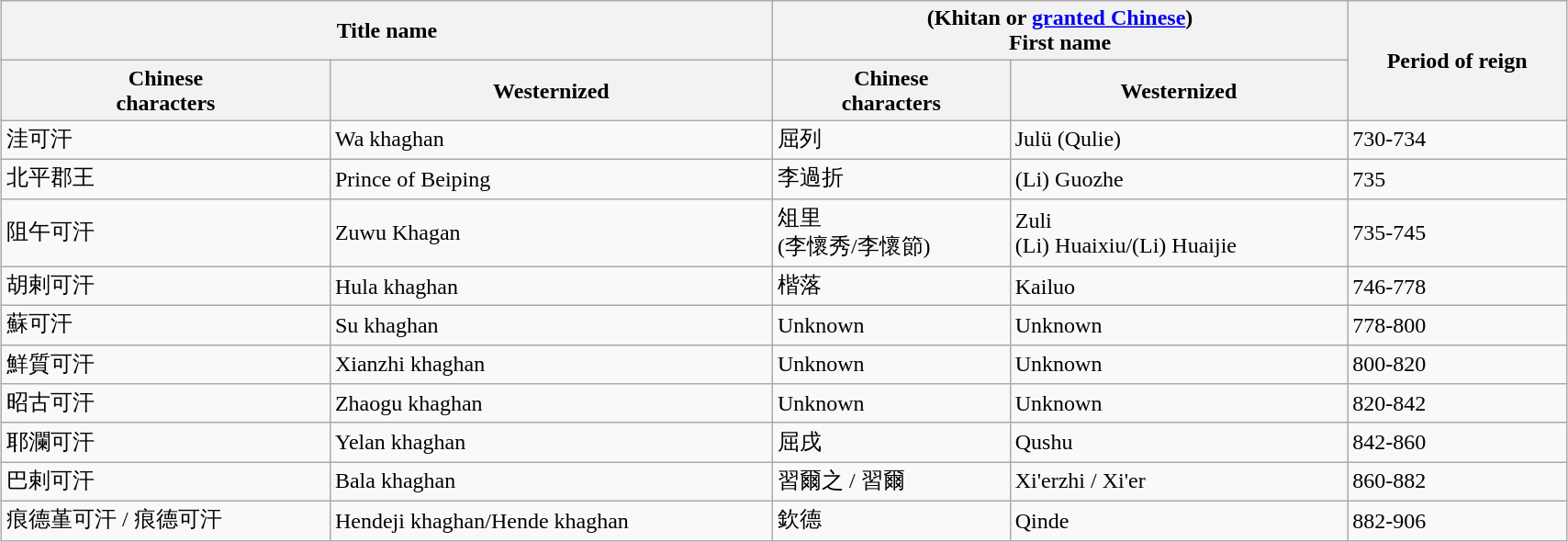<table class="wikitable" style="margin:auto;width:90%;">
<tr>
<th colspan=2>Title name</th>
<th colspan=2>(Khitan or <a href='#'>granted Chinese</a>)<br> First name</th>
<th rowspan=2>Period of reign</th>
</tr>
<tr>
<th>Chinese <br>characters</th>
<th>Westernized</th>
<th>Chinese <br>characters</th>
<th>Westernized</th>
</tr>
<tr>
<td>洼可汗</td>
<td>Wa khaghan</td>
<td>屈列</td>
<td>Julü (Qulie)</td>
<td>730-734</td>
</tr>
<tr>
<td>北平郡王</td>
<td>Prince of Beiping</td>
<td>李過折</td>
<td>(Li) Guozhe</td>
<td>735</td>
</tr>
<tr>
<td>阻午可汗</td>
<td>Zuwu Khagan</td>
<td>俎里<br>(李懷秀/李懷節)</td>
<td>Zuli <br> (Li) Huaixiu/(Li) Huaijie</td>
<td>735-745</td>
</tr>
<tr>
<td>胡剌可汗</td>
<td>Hula khaghan</td>
<td>楷落</td>
<td>Kailuo</td>
<td>746-778</td>
</tr>
<tr>
<td>蘇可汗</td>
<td>Su khaghan</td>
<td>Unknown</td>
<td>Unknown</td>
<td>778-800</td>
</tr>
<tr>
<td>鮮質可汗</td>
<td>Xianzhi khaghan</td>
<td>Unknown</td>
<td>Unknown</td>
<td>800-820</td>
</tr>
<tr>
<td>昭古可汗</td>
<td>Zhaogu khaghan</td>
<td>Unknown</td>
<td>Unknown</td>
<td>820-842</td>
</tr>
<tr>
<td>耶瀾可汗</td>
<td>Yelan khaghan</td>
<td>屈戌</td>
<td>Qushu</td>
<td>842-860</td>
</tr>
<tr>
<td>巴剌可汗</td>
<td>Bala khaghan</td>
<td>習爾之 / 習爾</td>
<td>Xi'erzhi / Xi'er</td>
<td>860-882</td>
</tr>
<tr>
<td>痕德堇可汗 / 痕德可汗</td>
<td>Hendeji khaghan/Hende khaghan</td>
<td>欽德</td>
<td>Qinde</td>
<td>882-906</td>
</tr>
</table>
